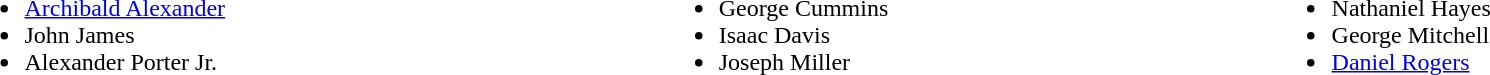<table width=100%>
<tr valign=top>
<td><br><ul><li><a href='#'>Archibald Alexander</a></li><li>John James</li><li>Alexander Porter Jr.</li></ul></td>
<td><br><ul><li>George Cummins</li><li>Isaac Davis</li><li>Joseph Miller</li></ul></td>
<td><br><ul><li>Nathaniel Hayes</li><li>George Mitchell</li><li><a href='#'>Daniel Rogers</a></li></ul></td>
</tr>
</table>
